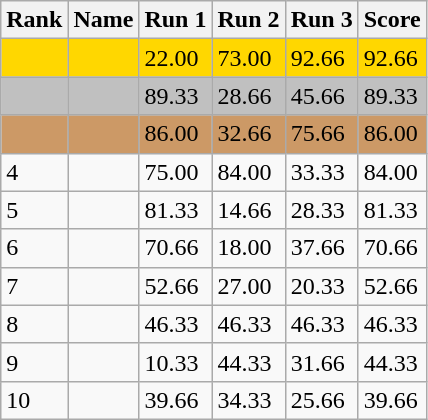<table class="wikitable">
<tr>
<th>Rank</th>
<th>Name</th>
<th>Run 1</th>
<th>Run 2</th>
<th>Run 3</th>
<th>Score</th>
</tr>
<tr style="background:gold;">
<td></td>
<td></td>
<td>22.00</td>
<td>73.00</td>
<td>92.66</td>
<td>92.66</td>
</tr>
<tr style="background:silver;">
<td></td>
<td></td>
<td>89.33</td>
<td>28.66</td>
<td>45.66</td>
<td>89.33</td>
</tr>
<tr style="background:#CC9966;">
<td></td>
<td></td>
<td>86.00</td>
<td>32.66</td>
<td>75.66</td>
<td>86.00</td>
</tr>
<tr>
<td>4</td>
<td></td>
<td>75.00</td>
<td>84.00</td>
<td>33.33</td>
<td>84.00</td>
</tr>
<tr>
<td>5</td>
<td></td>
<td>81.33</td>
<td>14.66</td>
<td>28.33</td>
<td>81.33</td>
</tr>
<tr>
<td>6</td>
<td></td>
<td>70.66</td>
<td>18.00</td>
<td>37.66</td>
<td>70.66</td>
</tr>
<tr>
<td>7</td>
<td></td>
<td>52.66</td>
<td>27.00</td>
<td>20.33</td>
<td>52.66</td>
</tr>
<tr>
<td>8</td>
<td></td>
<td>46.33</td>
<td>46.33</td>
<td>46.33</td>
<td>46.33</td>
</tr>
<tr>
<td>9</td>
<td></td>
<td>10.33</td>
<td>44.33</td>
<td>31.66</td>
<td>44.33</td>
</tr>
<tr>
<td>10</td>
<td></td>
<td>39.66</td>
<td>34.33</td>
<td>25.66</td>
<td>39.66</td>
</tr>
</table>
